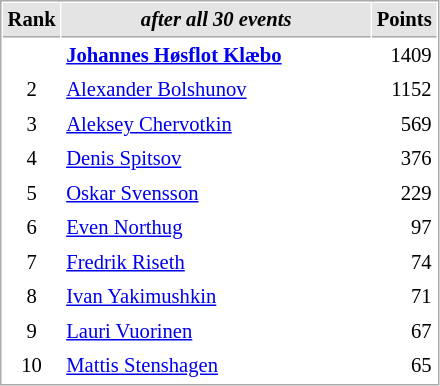<table cellspacing="1" cellpadding="3" style="border:1px solid #AAAAAA;font-size:86%">
<tr style="background-color: #E4E4E4;">
<th style="border-bottom:1px solid #AAAAAA" width=10>Rank</th>
<th style="border-bottom:1px solid #AAAAAA" width=200><em>after all 30 events</em></th>
<th style="border-bottom:1px solid #AAAAAA" width=20 align=right>Points</th>
</tr>
<tr>
<td align=center><strong><span>  </span></strong></td>
<td><strong> <a href='#'>Johannes Høsflot Klæbo</a></strong></td>
<td align=right>1409</td>
</tr>
<tr>
<td align=center>2</td>
<td> <a href='#'>Alexander Bolshunov</a></td>
<td align=right>1152</td>
</tr>
<tr>
<td align=center>3</td>
<td> <a href='#'>Aleksey Chervotkin</a></td>
<td align=right>569</td>
</tr>
<tr>
<td align=center>4</td>
<td> <a href='#'>Denis Spitsov</a></td>
<td align=right>376</td>
</tr>
<tr>
<td align=center>5</td>
<td> <a href='#'>Oskar Svensson</a></td>
<td align=right>229</td>
</tr>
<tr>
<td align=center>6</td>
<td> <a href='#'>Even Northug</a></td>
<td align=right>97</td>
</tr>
<tr>
<td align=center>7</td>
<td> <a href='#'>Fredrik Riseth</a></td>
<td align=right>74</td>
</tr>
<tr>
<td align=center>8</td>
<td> <a href='#'>Ivan Yakimushkin</a></td>
<td align=right>71</td>
</tr>
<tr>
<td align=center>9</td>
<td> <a href='#'>Lauri Vuorinen</a></td>
<td align=right>67</td>
</tr>
<tr>
<td align=center>10</td>
<td> <a href='#'>Mattis Stenshagen</a></td>
<td align=right>65</td>
</tr>
</table>
